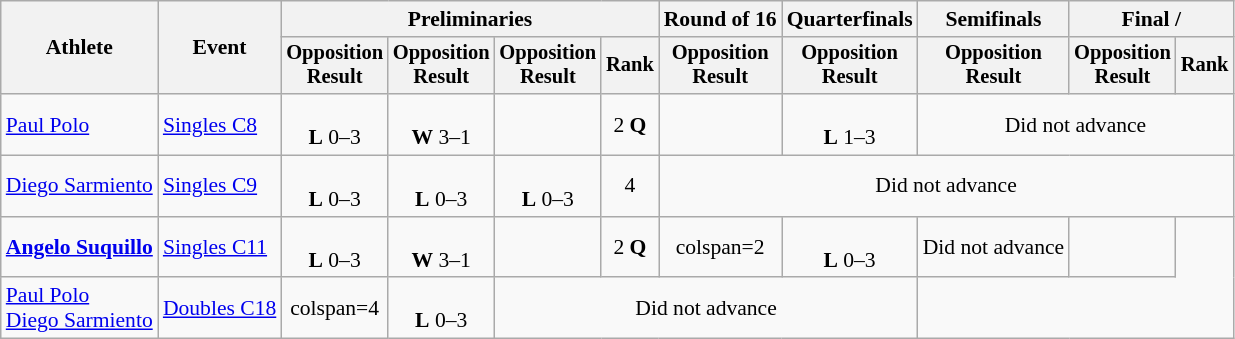<table class=wikitable style="font-size:90%">
<tr>
<th rowspan="2">Athlete</th>
<th rowspan="2">Event</th>
<th colspan="4">Preliminaries</th>
<th>Round of 16</th>
<th>Quarterfinals</th>
<th>Semifinals</th>
<th colspan="2">Final / </th>
</tr>
<tr style="font-size:95%">
<th>Opposition<br>Result</th>
<th>Opposition<br>Result</th>
<th>Opposition<br>Result</th>
<th>Rank</th>
<th>Opposition<br>Result</th>
<th>Opposition<br>Result</th>
<th>Opposition<br>Result</th>
<th>Opposition<br>Result</th>
<th>Rank</th>
</tr>
<tr align=center>
<td align=left><a href='#'>Paul Polo</a></td>
<td align=left><a href='#'>Singles C8</a></td>
<td><br><strong>L</strong> 0–3</td>
<td><br><strong>W</strong> 3–1</td>
<td></td>
<td>2 <strong>Q</strong></td>
<td></td>
<td><br><strong>L</strong> 1–3</td>
<td colspan=3>Did not advance</td>
</tr>
<tr align=center>
<td align=left><a href='#'>Diego Sarmiento</a></td>
<td align=left><a href='#'>Singles C9</a></td>
<td><br><strong>L</strong> 0–3</td>
<td><br><strong>L</strong> 0–3</td>
<td><br><strong>L</strong> 0–3</td>
<td>4</td>
<td colspan=5>Did not advance</td>
</tr>
<tr align=center>
<td align=left><strong><a href='#'>Angelo Suquillo</a></strong></td>
<td align=left><a href='#'>Singles C11</a></td>
<td><br><strong>L</strong> 0–3</td>
<td><br><strong>W</strong> 3–1</td>
<td></td>
<td>2 <strong>Q</strong></td>
<td>colspan=2 </td>
<td><br><strong>L</strong> 0–3</td>
<td>Did not advance</td>
<td></td>
</tr>
<tr align=center>
<td align=left><a href='#'>Paul Polo</a><br><a href='#'>Diego Sarmiento</a></td>
<td align=left><a href='#'>Doubles C18</a></td>
<td>colspan=4 </td>
<td><br><strong>L</strong> 0–3</td>
<td colspan=4>Did not advance</td>
</tr>
</table>
